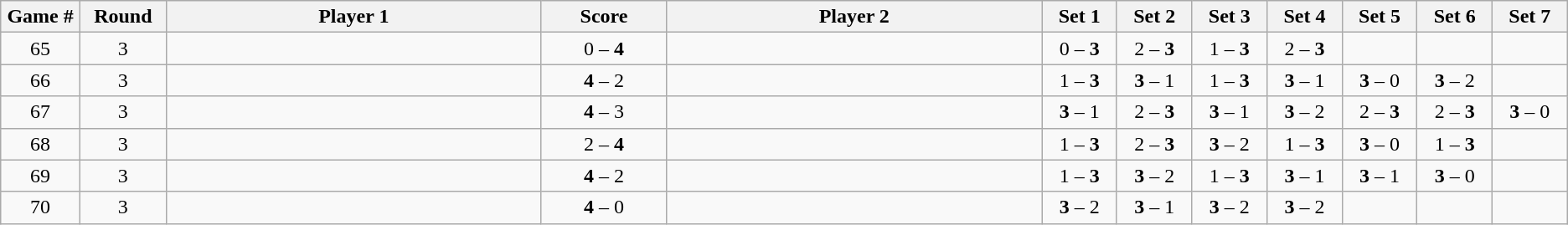<table class="wikitable">
<tr>
<th width="2%">Game #</th>
<th width="2%">Round</th>
<th width="15%">Player 1</th>
<th width="5%">Score</th>
<th width="15%">Player 2</th>
<th width="3%">Set 1</th>
<th width="3%">Set 2</th>
<th width="3%">Set 3</th>
<th width="3%">Set 4</th>
<th width="3%">Set 5</th>
<th width="3%">Set 6</th>
<th width="3%">Set 7</th>
</tr>
<tr style=text-align:center;">
<td>65</td>
<td>3</td>
<td></td>
<td>0 – <strong>4</strong></td>
<td></td>
<td>0 – <strong>3</strong></td>
<td>2 – <strong>3</strong></td>
<td>1 – <strong>3</strong></td>
<td>2 – <strong>3</strong></td>
<td></td>
<td></td>
<td></td>
</tr>
<tr style=text-align:center;">
<td>66</td>
<td>3</td>
<td></td>
<td><strong>4</strong> – 2</td>
<td></td>
<td>1 – <strong>3</strong></td>
<td><strong>3</strong> – 1</td>
<td>1 – <strong>3</strong></td>
<td><strong>3</strong> – 1</td>
<td><strong>3</strong> – 0</td>
<td><strong>3</strong> – 2</td>
<td></td>
</tr>
<tr style=text-align:center;">
<td>67</td>
<td>3</td>
<td></td>
<td><strong>4</strong> – 3</td>
<td></td>
<td><strong>3</strong> – 1</td>
<td>2 – <strong>3</strong></td>
<td><strong>3</strong> – 1</td>
<td><strong>3</strong> – 2</td>
<td>2 – <strong>3</strong></td>
<td>2 – <strong>3</strong></td>
<td><strong>3</strong> – 0</td>
</tr>
<tr style=text-align:center;">
<td>68</td>
<td>3</td>
<td></td>
<td>2 – <strong>4</strong></td>
<td></td>
<td>1 – <strong>3</strong></td>
<td>2 – <strong>3</strong></td>
<td><strong>3</strong> – 2</td>
<td>1 – <strong>3</strong></td>
<td><strong>3</strong> – 0</td>
<td>1 – <strong>3</strong></td>
<td></td>
</tr>
<tr style=text-align:center;">
<td>69</td>
<td>3</td>
<td></td>
<td><strong>4</strong> – 2</td>
<td></td>
<td>1 – <strong>3</strong></td>
<td><strong>3</strong> – 2</td>
<td>1 – <strong>3</strong></td>
<td><strong>3</strong> – 1</td>
<td><strong>3</strong> – 1</td>
<td><strong>3</strong> – 0</td>
<td></td>
</tr>
<tr style=text-align:center;">
<td>70</td>
<td>3</td>
<td></td>
<td><strong>4</strong> – 0</td>
<td></td>
<td><strong>3</strong> – 2</td>
<td><strong>3</strong> – 1</td>
<td><strong>3</strong> – 2</td>
<td><strong>3</strong> – 2</td>
<td></td>
<td></td>
<td></td>
</tr>
</table>
